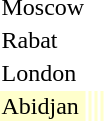<table>
<tr>
<td rowspan=2>Moscow</td>
<td rowspan=2></td>
<td rowspan=2></td>
<td></td>
</tr>
<tr>
<td></td>
</tr>
<tr>
<td rowspan=2>Rabat</td>
<td rowspan=2></td>
<td rowspan=2></td>
<td></td>
</tr>
<tr>
<td></td>
</tr>
<tr>
<td rowspan=2>London</td>
<td rowspan=2></td>
<td rowspan=2></td>
<td></td>
</tr>
<tr>
<td></td>
</tr>
<tr bgcolor=ffffcc>
<td>Abidjan</td>
<td></td>
<td></td>
<td></td>
</tr>
</table>
